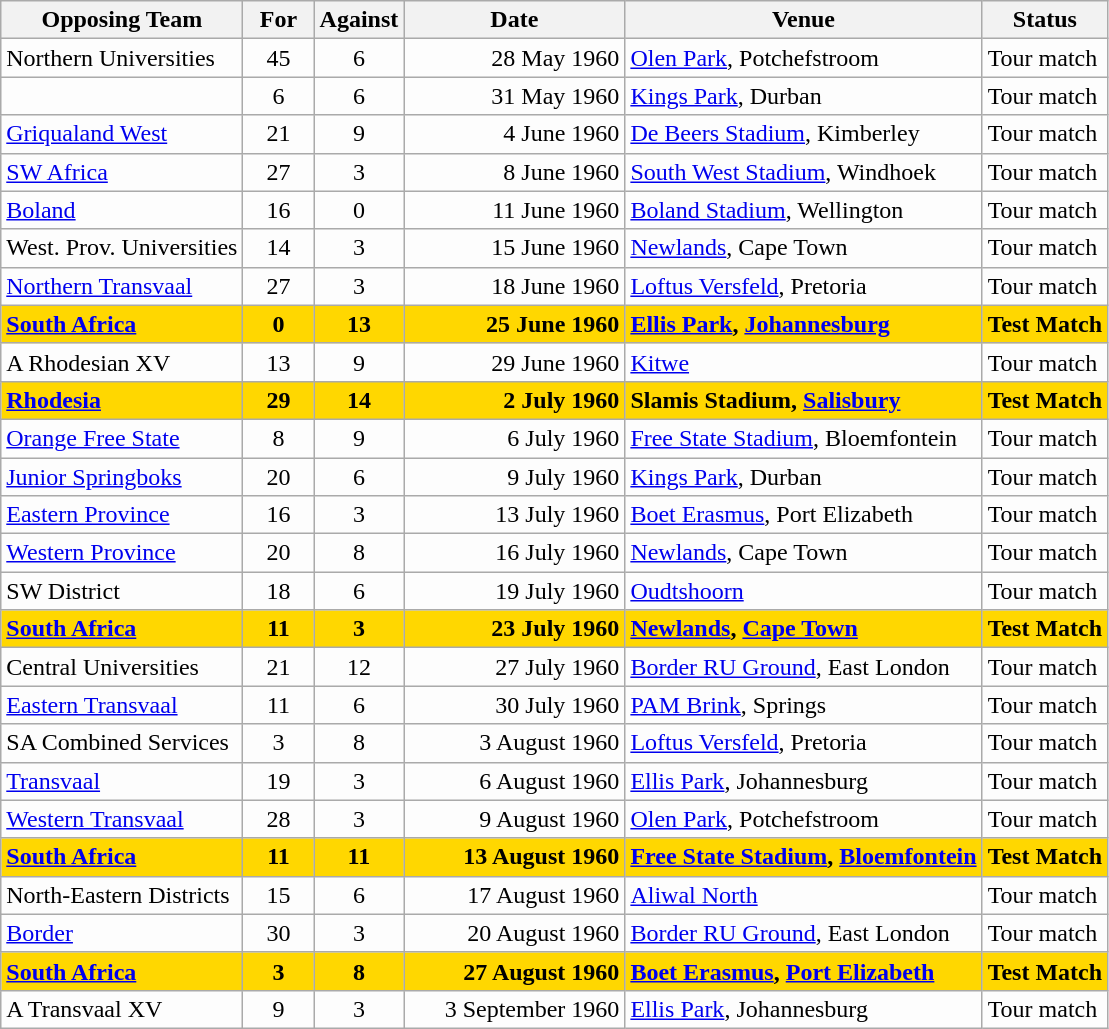<table class=wikitable>
<tr>
<th>Opposing Team</th>
<th>For</th>
<th>Against</th>
<th>Date</th>
<th>Venue</th>
<th>Status</th>
</tr>
<tr bgcolor=#fdfdfd>
<td>Northern Universities</td>
<td align=center width=40>45</td>
<td align=center width=40>6</td>
<td width=140 align=right>28 May 1960</td>
<td><a href='#'>Olen Park</a>, Potchefstroom</td>
<td>Tour match</td>
</tr>
<tr bgcolor=#fdfdfd>
<td></td>
<td align=center width=40>6</td>
<td align=center width=40>6</td>
<td width=140 align=right>31 May 1960</td>
<td><a href='#'>Kings Park</a>, Durban</td>
<td>Tour match</td>
</tr>
<tr bgcolor=#fdfdfd>
<td><a href='#'>Griqualand West</a></td>
<td align=center width=40>21</td>
<td align=center width=40>9</td>
<td width=140 align=right>4 June 1960</td>
<td><a href='#'>De Beers Stadium</a>, Kimberley</td>
<td>Tour match</td>
</tr>
<tr bgcolor=#fdfdfd>
<td><a href='#'>SW Africa</a></td>
<td align=center width=40>27</td>
<td align=center width=40>3</td>
<td width=140 align=right>8 June 1960</td>
<td><a href='#'>South West Stadium</a>, Windhoek</td>
<td>Tour match</td>
</tr>
<tr bgcolor=#fdfdfd>
<td><a href='#'>Boland</a></td>
<td align=center width=40>16</td>
<td align=center width=40>0</td>
<td width=140 align=right>11 June 1960</td>
<td><a href='#'>Boland Stadium</a>, Wellington</td>
<td>Tour match</td>
</tr>
<tr bgcolor=#fdfdfd>
<td>West. Prov. Universities</td>
<td align=center width=40>14</td>
<td align=center width=40>3</td>
<td width=140 align=right>15 June 1960</td>
<td><a href='#'>Newlands</a>, Cape Town</td>
<td>Tour match</td>
</tr>
<tr bgcolor=#fdfdfd>
<td><a href='#'>Northern Transvaal</a></td>
<td align=center width=40>27</td>
<td align=center width=40>3</td>
<td width=140 align=right>18 June 1960</td>
<td><a href='#'>Loftus Versfeld</a>, Pretoria</td>
<td>Tour match</td>
</tr>
<tr bgcolor=gold>
<td><strong><a href='#'>South Africa</a></strong></td>
<td align=center width=40><strong>0</strong></td>
<td align=center width=40><strong>13</strong></td>
<td width=140 align=right><strong>25 June 1960</strong></td>
<td><strong><a href='#'>Ellis Park</a>, <a href='#'>Johannesburg</a></strong></td>
<td><strong>Test Match</strong></td>
</tr>
<tr bgcolor=#fdfdfd>
<td>A Rhodesian XV</td>
<td align=center width=40>13</td>
<td align=center width=40>9</td>
<td width=140 align=right>29 June 1960</td>
<td><a href='#'>Kitwe</a></td>
<td>Tour match</td>
</tr>
<tr bgcolor=gold>
<td><strong><a href='#'>Rhodesia</a></strong></td>
<td align=center width=40><strong>29</strong></td>
<td align=center width=40><strong>14</strong></td>
<td width=140 align=right><strong>2 July 1960</strong></td>
<td><strong>Slamis Stadium, <a href='#'>Salisbury</a></strong></td>
<td><strong>Test Match</strong></td>
</tr>
<tr bgcolor=#fdfdfd>
<td><a href='#'>Orange Free State</a></td>
<td align=center width=40>8</td>
<td align=center width=40>9</td>
<td width=140 align=right>6 July 1960</td>
<td><a href='#'>Free State Stadium</a>, Bloemfontein</td>
<td>Tour match</td>
</tr>
<tr bgcolor=#fdfdfd>
<td><a href='#'>Junior Springboks</a></td>
<td align=center width=40>20</td>
<td align=center width=40>6</td>
<td width=140 align=right>9 July 1960</td>
<td><a href='#'>Kings Park</a>, Durban</td>
<td>Tour match</td>
</tr>
<tr bgcolor=#fdfdfd>
<td><a href='#'>Eastern Province</a></td>
<td align=center width=40>16</td>
<td align=center width=40>3</td>
<td width=140 align=right>13 July 1960</td>
<td><a href='#'>Boet Erasmus</a>, Port Elizabeth</td>
<td>Tour match</td>
</tr>
<tr bgcolor=#fdfdfd>
<td><a href='#'>Western Province</a></td>
<td align=center width=40>20</td>
<td align=center width=40>8</td>
<td width=140 align=right>16 July 1960</td>
<td><a href='#'>Newlands</a>, Cape Town</td>
<td>Tour match</td>
</tr>
<tr bgcolor=#fdfdfd>
<td>SW District</td>
<td align=center width=40>18</td>
<td align=center width=40>6</td>
<td width=140 align=right>19 July 1960</td>
<td><a href='#'>Oudtshoorn</a></td>
<td>Tour match</td>
</tr>
<tr bgcolor=gold>
<td><strong><a href='#'>South Africa</a></strong></td>
<td align=center width=40><strong>11</strong></td>
<td align=center width=40><strong>3</strong></td>
<td width=140 align=right><strong>23 July 1960</strong></td>
<td><strong><a href='#'>Newlands</a>, <a href='#'>Cape Town</a></strong></td>
<td><strong>Test Match</strong></td>
</tr>
<tr bgcolor=#fdfdfd>
<td>Central Universities</td>
<td align=center width=40>21</td>
<td align=center width=40>12</td>
<td width=140 align=right>27 July 1960</td>
<td><a href='#'>Border RU Ground</a>, East London</td>
<td>Tour match</td>
</tr>
<tr bgcolor=#fdfdfd>
<td><a href='#'>Eastern Transvaal</a></td>
<td align=center width=40>11</td>
<td align=center width=40>6</td>
<td width=140 align=right>30 July 1960</td>
<td><a href='#'>PAM Brink</a>, Springs</td>
<td>Tour match</td>
</tr>
<tr bgcolor=#fdfdfd>
<td>SA Combined Services</td>
<td align=center width=40>3</td>
<td align=center width=40>8</td>
<td width=140 align=right>3 August 1960</td>
<td><a href='#'>Loftus Versfeld</a>, Pretoria</td>
<td>Tour match</td>
</tr>
<tr bgcolor=#fdfdfd>
<td><a href='#'>Transvaal</a></td>
<td align=center width=40>19</td>
<td align=center width=40>3</td>
<td width=140 align=right>6 August 1960</td>
<td><a href='#'>Ellis Park</a>, Johannesburg</td>
<td>Tour match</td>
</tr>
<tr bgcolor=#fdfdfd>
<td><a href='#'>Western Transvaal</a></td>
<td align=center width=40>28</td>
<td align=center width=40>3</td>
<td width=140 align=right>9 August 1960</td>
<td><a href='#'>Olen Park</a>, Potchefstroom</td>
<td>Tour match</td>
</tr>
<tr bgcolor=gold>
<td><strong><a href='#'>South Africa</a></strong></td>
<td align=center width=40><strong>11</strong></td>
<td align=center width=40><strong>11</strong></td>
<td width=140 align=right><strong>13 August 1960</strong></td>
<td><strong><a href='#'>Free State Stadium</a>, <a href='#'>Bloemfontein</a></strong></td>
<td><strong>Test Match</strong></td>
</tr>
<tr bgcolor=#fdfdfd>
<td>North-Eastern Districts</td>
<td align=center width=40>15</td>
<td align=center width=40>6</td>
<td width=140 align=right>17 August 1960</td>
<td><a href='#'>Aliwal North</a></td>
<td>Tour match</td>
</tr>
<tr bgcolor=#fdfdfd>
<td><a href='#'>Border</a></td>
<td align=center width=40>30</td>
<td align=center width=40>3</td>
<td width=140 align=right>20 August 1960</td>
<td><a href='#'>Border RU Ground</a>, East London</td>
<td>Tour match</td>
</tr>
<tr bgcolor=gold>
<td><strong><a href='#'>South Africa</a></strong></td>
<td align=center width=40><strong>3</strong></td>
<td align=center width=40><strong>8</strong></td>
<td width=140 align=right><strong>27 August 1960</strong></td>
<td><strong><a href='#'>Boet Erasmus</a>, <a href='#'>Port Elizabeth</a></strong></td>
<td><strong>Test Match</strong></td>
</tr>
<tr bgcolor=#fdfdfd>
<td>A Transvaal XV</td>
<td align=center width=40>9</td>
<td align=center width=40>3</td>
<td width=140 align=right>3 September 1960</td>
<td><a href='#'>Ellis Park</a>, Johannesburg</td>
<td>Tour match</td>
</tr>
</table>
